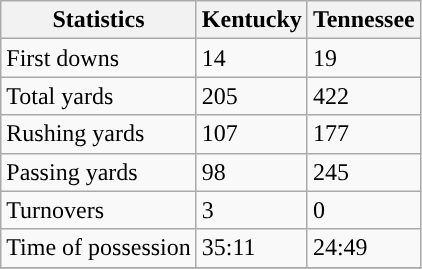<table class="wikitable" style="float: left;">
<tr>
<th>Statistics</th>
<th>Kentucky</th>
<th>Tennessee</th>
</tr>
<tr>
<td>First downs</td>
<td>14</td>
<td>19</td>
</tr>
<tr>
<td>Total yards</td>
<td>205</td>
<td>422</td>
</tr>
<tr>
<td>Rushing yards</td>
<td>107</td>
<td>177</td>
</tr>
<tr>
<td>Passing yards</td>
<td>98</td>
<td>245</td>
</tr>
<tr>
<td>Turnovers</td>
<td>3</td>
<td>0</td>
</tr>
<tr>
<td>Time of possession</td>
<td>35:11</td>
<td>24:49</td>
</tr>
<tr>
</tr>
</table>
